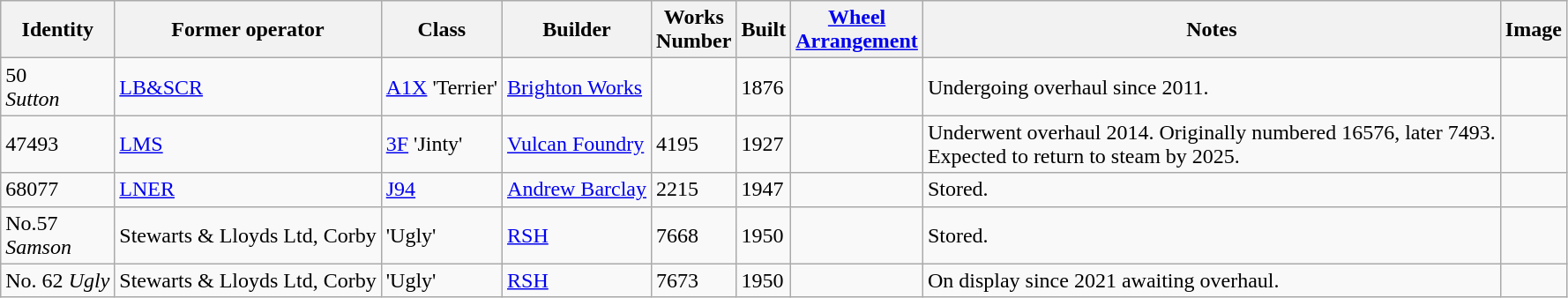<table class="wikitable sortable">
<tr>
<th>Identity</th>
<th>Former operator</th>
<th>Class</th>
<th>Builder</th>
<th>Works<br>Number</th>
<th>Built</th>
<th><a href='#'>Wheel<br>Arrangement</a></th>
<th>Notes</th>
<th>Image</th>
</tr>
<tr>
<td>50 <br><em>Sutton</em></td>
<td><a href='#'>LB&SCR</a></td>
<td><a href='#'>A1X</a> 'Terrier'</td>
<td><a href='#'>Brighton Works</a></td>
<td></td>
<td>1876</td>
<td></td>
<td>Undergoing overhaul since 2011.</td>
<td></td>
</tr>
<tr>
<td>47493</td>
<td><a href='#'>LMS</a></td>
<td><a href='#'>3F</a> 'Jinty'</td>
<td><a href='#'>Vulcan Foundry</a></td>
<td>4195</td>
<td>1927</td>
<td></td>
<td>Underwent overhaul 2014. Originally numbered 16576, later 7493.<br>Expected to return to steam by 2025.</td>
<td></td>
</tr>
<tr>
<td>68077</td>
<td><a href='#'>LNER</a></td>
<td><a href='#'>J94</a></td>
<td><a href='#'>Andrew Barclay</a></td>
<td>2215</td>
<td>1947</td>
<td></td>
<td>Stored.</td>
<td></td>
</tr>
<tr>
<td>No.57<br><em>Samson</em></td>
<td>Stewarts & Lloyds Ltd, Corby</td>
<td>'Ugly'</td>
<td><a href='#'>RSH</a></td>
<td>7668</td>
<td>1950</td>
<td></td>
<td>Stored.</td>
<td></td>
</tr>
<tr>
<td>No. 62 <em>Ugly</em></td>
<td>Stewarts & Lloyds Ltd, Corby</td>
<td>'Ugly'</td>
<td><a href='#'>RSH</a></td>
<td>7673</td>
<td>1950</td>
<td></td>
<td>On display since 2021 awaiting overhaul.</td>
<td></td>
</tr>
</table>
